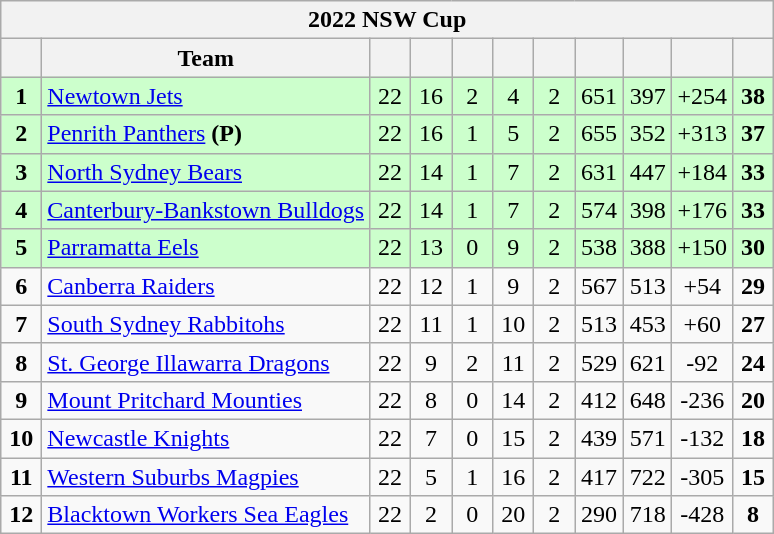<table class="wikitable" style="text-align:center">
<tr>
<th colspan="11">2022 NSW Cup</th>
</tr>
<tr>
<th width="20"></th>
<th>Team</th>
<th width="20"></th>
<th width="20"></th>
<th width="20"></th>
<th width="20"></th>
<th width="20"></th>
<th width="25"></th>
<th width="25"></th>
<th width="30"></th>
<th width="20"></th>
</tr>
<tr style="background: #ccffcc;">
<td><strong>1</strong></td>
<td style="text-align:left;"> <a href='#'>Newtown Jets</a></td>
<td>22</td>
<td>16</td>
<td>2</td>
<td>4</td>
<td>2</td>
<td>651</td>
<td>397</td>
<td>+254</td>
<td><strong>38</strong></td>
</tr>
<tr style="background: #ccffcc;">
<td><strong>2</strong></td>
<td style="text-align:left;"> <a href='#'>Penrith Panthers</a> <strong>(P)</strong></td>
<td>22</td>
<td>16</td>
<td>1</td>
<td>5</td>
<td>2</td>
<td>655</td>
<td>352</td>
<td>+313</td>
<td><strong>37</strong></td>
</tr>
<tr style="background: #ccffcc;">
<td><strong>3</strong></td>
<td style="text-align:left;"> <a href='#'>North Sydney Bears</a></td>
<td>22</td>
<td>14</td>
<td>1</td>
<td>7</td>
<td>2</td>
<td>631</td>
<td>447</td>
<td>+184</td>
<td><strong>33</strong></td>
</tr>
<tr style="background: #ccffcc;">
<td><strong>4</strong></td>
<td style="text-align:left;"> <a href='#'>Canterbury-Bankstown Bulldogs</a></td>
<td>22</td>
<td>14</td>
<td>1</td>
<td>7</td>
<td>2</td>
<td>574</td>
<td>398</td>
<td>+176</td>
<td><strong>33</strong></td>
</tr>
<tr style="background: #ccffcc;">
<td><strong>5</strong></td>
<td style="text-align:left;"> <a href='#'>Parramatta Eels</a></td>
<td>22</td>
<td>13</td>
<td>0</td>
<td>9</td>
<td>2</td>
<td>538</td>
<td>388</td>
<td>+150</td>
<td><strong>30</strong></td>
</tr>
<tr>
<td><strong>6</strong></td>
<td style="text-align:left;"> <a href='#'>Canberra Raiders</a></td>
<td>22</td>
<td>12</td>
<td>1</td>
<td>9</td>
<td>2</td>
<td>567</td>
<td>513</td>
<td>+54</td>
<td><strong>29</strong></td>
</tr>
<tr>
<td><strong>7</strong></td>
<td style="text-align:left;"> <a href='#'>South Sydney Rabbitohs</a></td>
<td>22</td>
<td>11</td>
<td>1</td>
<td>10</td>
<td>2</td>
<td>513</td>
<td>453</td>
<td>+60</td>
<td><strong>27</strong></td>
</tr>
<tr>
<td><strong>8</strong></td>
<td style="text-align:left;"> <a href='#'>St. George Illawarra Dragons</a></td>
<td>22</td>
<td>9</td>
<td>2</td>
<td>11</td>
<td>2</td>
<td>529</td>
<td>621</td>
<td>-92</td>
<td><strong>24</strong></td>
</tr>
<tr>
<td><strong>9</strong></td>
<td style="text-align:left;"> <a href='#'>Mount Pritchard Mounties</a></td>
<td>22</td>
<td>8</td>
<td>0</td>
<td>14</td>
<td>2</td>
<td>412</td>
<td>648</td>
<td>-236</td>
<td><strong>20</strong></td>
</tr>
<tr>
<td><strong>10</strong></td>
<td style="text-align:left;"> <a href='#'>Newcastle Knights</a></td>
<td>22</td>
<td>7</td>
<td>0</td>
<td>15</td>
<td>2</td>
<td>439</td>
<td>571</td>
<td>-132</td>
<td><strong>18</strong></td>
</tr>
<tr>
<td><strong>11</strong></td>
<td style="text-align:left;"> <a href='#'>Western Suburbs Magpies</a></td>
<td>22</td>
<td>5</td>
<td>1</td>
<td>16</td>
<td>2</td>
<td>417</td>
<td>722</td>
<td>-305</td>
<td><strong>15</strong></td>
</tr>
<tr>
<td><strong>12</strong></td>
<td style="text-align:left;"> <a href='#'>Blacktown Workers Sea Eagles</a></td>
<td>22</td>
<td>2</td>
<td>0</td>
<td>20</td>
<td>2</td>
<td>290</td>
<td>718</td>
<td>-428</td>
<td><strong>8</strong></td>
</tr>
</table>
